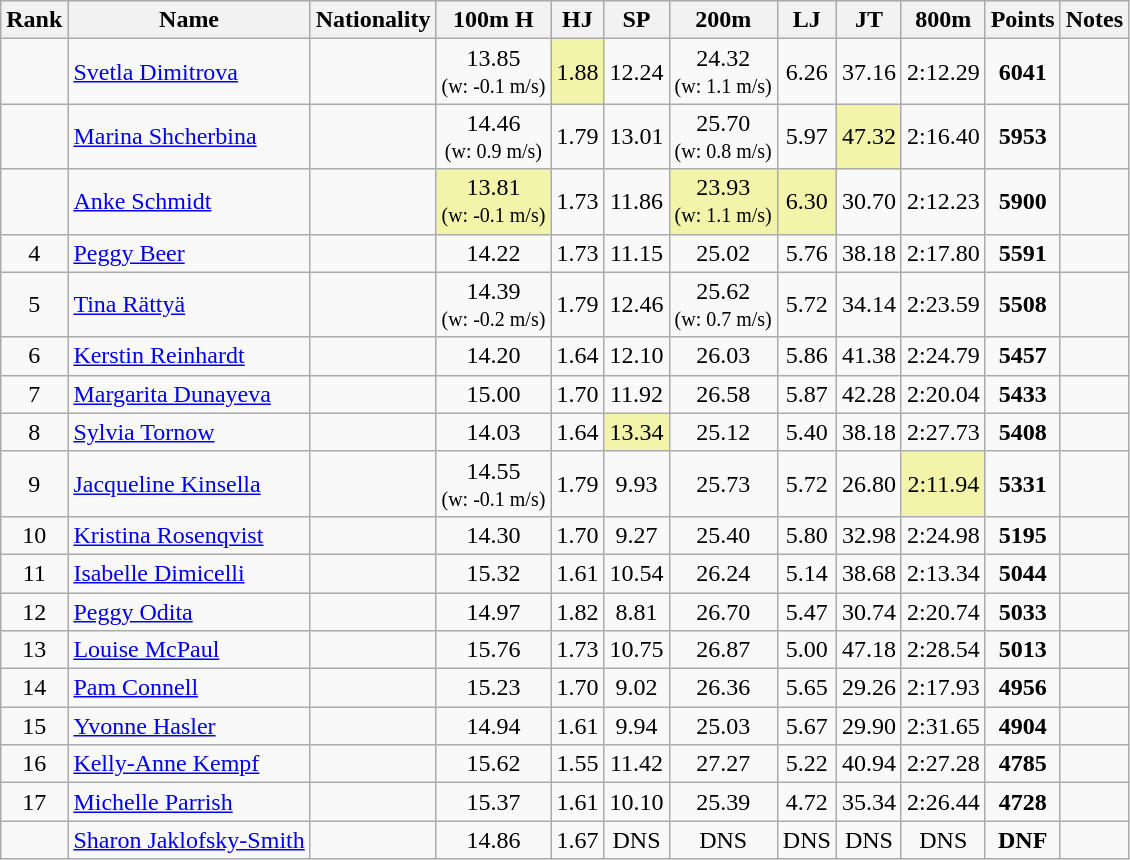<table class="wikitable sortable" style="text-align:center">
<tr>
<th>Rank</th>
<th>Name</th>
<th>Nationality</th>
<th>100m H</th>
<th>HJ</th>
<th>SP</th>
<th>200m</th>
<th>LJ</th>
<th>JT</th>
<th>800m</th>
<th>Points</th>
<th>Notes</th>
</tr>
<tr>
<td></td>
<td align=left><a href='#'>Svetla Dimitrova</a></td>
<td align=left></td>
<td>13.85<br><small>(w: -0.1 m/s)</small></td>
<td bgcolor=#F2F5A9>1.88</td>
<td>12.24</td>
<td>24.32<br><small>(w: 1.1 m/s)</small></td>
<td>6.26</td>
<td>37.16</td>
<td>2:12.29</td>
<td><strong>6041</strong></td>
<td></td>
</tr>
<tr>
<td></td>
<td align=left><a href='#'>Marina Shcherbina</a></td>
<td align=left></td>
<td>14.46<br><small>(w: 0.9 m/s)</small></td>
<td>1.79</td>
<td>13.01</td>
<td>25.70<br><small>(w: 0.8 m/s)</small></td>
<td>5.97</td>
<td bgcolor=#F2F5A9>47.32</td>
<td>2:16.40</td>
<td><strong>5953</strong></td>
<td></td>
</tr>
<tr>
<td></td>
<td align=left><a href='#'>Anke Schmidt</a></td>
<td align=left></td>
<td bgcolor=#F2F5A9>13.81<br><small>(w: -0.1 m/s)</small></td>
<td>1.73</td>
<td>11.86</td>
<td bgcolor=#F2F5A9>23.93<br><small>(w: 1.1 m/s)</small></td>
<td bgcolor=#F2F5A9>6.30</td>
<td>30.70</td>
<td>2:12.23</td>
<td><strong>5900</strong></td>
<td></td>
</tr>
<tr>
<td>4</td>
<td align=left><a href='#'>Peggy Beer</a></td>
<td align=left></td>
<td>14.22</td>
<td>1.73</td>
<td>11.15</td>
<td>25.02</td>
<td>5.76</td>
<td>38.18</td>
<td>2:17.80</td>
<td><strong>5591</strong></td>
<td></td>
</tr>
<tr>
<td>5</td>
<td align=left><a href='#'>Tina Rättyä</a></td>
<td align=left></td>
<td>14.39<br><small>(w: -0.2 m/s)</small></td>
<td>1.79</td>
<td>12.46</td>
<td>25.62<br><small>(w: 0.7 m/s)</small></td>
<td>5.72</td>
<td>34.14</td>
<td>2:23.59</td>
<td><strong>5508</strong></td>
<td></td>
</tr>
<tr>
<td>6</td>
<td align=left><a href='#'>Kerstin Reinhardt</a></td>
<td align=left></td>
<td>14.20</td>
<td>1.64</td>
<td>12.10</td>
<td>26.03</td>
<td>5.86</td>
<td>41.38</td>
<td>2:24.79</td>
<td><strong>5457</strong></td>
<td></td>
</tr>
<tr>
<td>7</td>
<td align=left><a href='#'>Margarita Dunayeva</a></td>
<td align=left></td>
<td>15.00</td>
<td>1.70</td>
<td>11.92</td>
<td>26.58</td>
<td>5.87</td>
<td>42.28</td>
<td>2:20.04</td>
<td><strong>5433</strong></td>
<td></td>
</tr>
<tr>
<td>8</td>
<td align=left><a href='#'>Sylvia Tornow</a></td>
<td align=left></td>
<td>14.03</td>
<td>1.64</td>
<td bgcolor=#F2F5A9>13.34</td>
<td>25.12</td>
<td>5.40</td>
<td>38.18</td>
<td>2:27.73</td>
<td><strong>5408</strong></td>
<td></td>
</tr>
<tr>
<td>9</td>
<td align=left><a href='#'>Jacqueline Kinsella</a></td>
<td align=left></td>
<td>14.55<br><small>(w: -0.1 m/s)</small></td>
<td>1.79</td>
<td>9.93</td>
<td>25.73</td>
<td>5.72</td>
<td>26.80</td>
<td bgcolor=#F2F5A9>2:11.94</td>
<td><strong>5331</strong></td>
<td></td>
</tr>
<tr>
<td>10</td>
<td align=left><a href='#'>Kristina Rosenqvist</a></td>
<td align=left></td>
<td>14.30</td>
<td>1.70</td>
<td>9.27</td>
<td>25.40</td>
<td>5.80</td>
<td>32.98</td>
<td>2:24.98</td>
<td><strong>5195</strong></td>
<td></td>
</tr>
<tr>
<td>11</td>
<td align=left><a href='#'>Isabelle Dimicelli</a></td>
<td align=left></td>
<td>15.32</td>
<td>1.61</td>
<td>10.54</td>
<td>26.24</td>
<td>5.14</td>
<td>38.68</td>
<td>2:13.34</td>
<td><strong>5044</strong></td>
<td></td>
</tr>
<tr>
<td>12</td>
<td align=left><a href='#'>Peggy Odita</a></td>
<td align=left></td>
<td>14.97</td>
<td>1.82</td>
<td>8.81</td>
<td>26.70</td>
<td>5.47</td>
<td>30.74</td>
<td>2:20.74</td>
<td><strong>5033</strong></td>
<td></td>
</tr>
<tr>
<td>13</td>
<td align=left><a href='#'>Louise McPaul</a></td>
<td align=left></td>
<td>15.76</td>
<td>1.73</td>
<td>10.75</td>
<td>26.87</td>
<td>5.00</td>
<td>47.18</td>
<td>2:28.54</td>
<td><strong>5013</strong></td>
<td></td>
</tr>
<tr>
<td>14</td>
<td align=left><a href='#'>Pam Connell</a></td>
<td align=left></td>
<td>15.23</td>
<td>1.70</td>
<td>9.02</td>
<td>26.36</td>
<td>5.65</td>
<td>29.26</td>
<td>2:17.93</td>
<td><strong>4956</strong></td>
<td></td>
</tr>
<tr>
<td>15</td>
<td align=left><a href='#'>Yvonne Hasler</a></td>
<td align=left></td>
<td>14.94</td>
<td>1.61</td>
<td>9.94</td>
<td>25.03</td>
<td>5.67</td>
<td>29.90</td>
<td>2:31.65</td>
<td><strong>4904</strong></td>
<td></td>
</tr>
<tr>
<td>16</td>
<td align=left><a href='#'>Kelly-Anne Kempf</a></td>
<td align=left></td>
<td>15.62</td>
<td>1.55</td>
<td>11.42</td>
<td>27.27</td>
<td>5.22</td>
<td>40.94</td>
<td>2:27.28</td>
<td><strong>4785</strong></td>
<td></td>
</tr>
<tr>
<td>17</td>
<td align=left><a href='#'>Michelle Parrish</a></td>
<td align=left></td>
<td>15.37</td>
<td>1.61</td>
<td>10.10</td>
<td>25.39</td>
<td>4.72</td>
<td>35.34</td>
<td>2:26.44</td>
<td><strong>4728</strong></td>
<td></td>
</tr>
<tr>
<td></td>
<td align=left><a href='#'>Sharon Jaklofsky-Smith</a></td>
<td align=left></td>
<td>14.86</td>
<td>1.67</td>
<td>DNS</td>
<td>DNS</td>
<td>DNS</td>
<td>DNS</td>
<td>DNS</td>
<td><strong>DNF</strong></td>
<td></td>
</tr>
</table>
